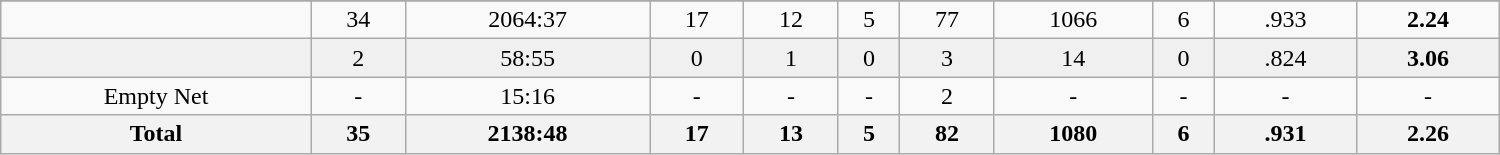<table class="wikitable sortable" width ="1000">
<tr align="center">
</tr>
<tr align="center" bgcolor="">
<td></td>
<td>34</td>
<td>2064:37</td>
<td>17</td>
<td>12</td>
<td>5</td>
<td>77</td>
<td>1066</td>
<td>6</td>
<td>.933</td>
<td><strong>2.24</strong></td>
</tr>
<tr align="center" bgcolor="f0f0f0">
<td></td>
<td>2</td>
<td>58:55</td>
<td>0</td>
<td>1</td>
<td>0</td>
<td>3</td>
<td>14</td>
<td>0</td>
<td>.824</td>
<td><strong>3.06</strong></td>
</tr>
<tr align="center" bgcolor="">
<td>Empty Net</td>
<td>-</td>
<td>15:16</td>
<td>-</td>
<td>-</td>
<td>-</td>
<td>2</td>
<td>-</td>
<td>-</td>
<td>-</td>
<td>-</td>
</tr>
<tr>
<th>Total</th>
<th>35</th>
<th>2138:48</th>
<th>17</th>
<th>13</th>
<th>5</th>
<th>82</th>
<th>1080</th>
<th>6</th>
<th>.931</th>
<th>2.26</th>
</tr>
</table>
